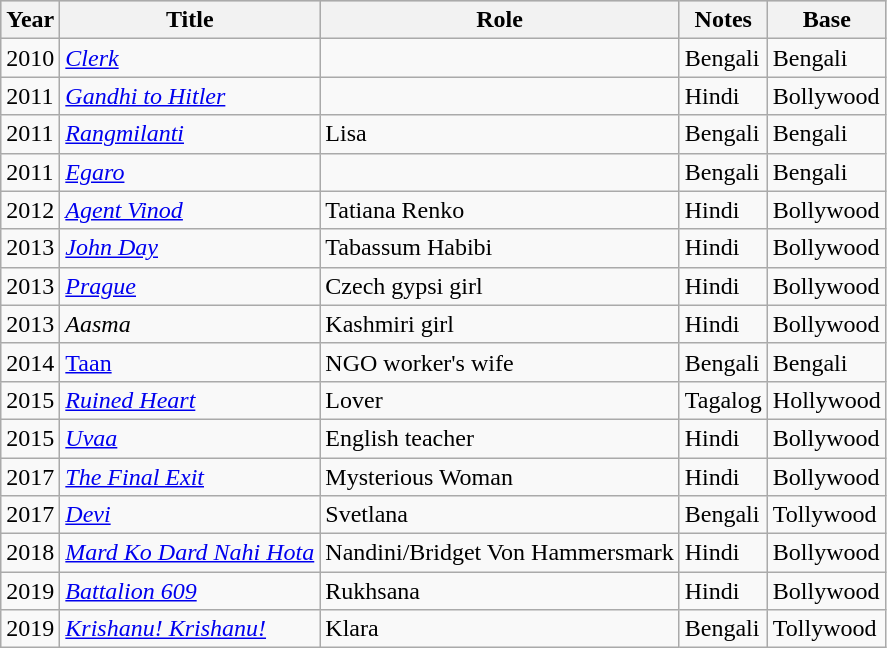<table class="wikitable sortable">
<tr style="background:#ccc; text-align:center;">
<th>Year</th>
<th>Title</th>
<th>Role</th>
<th class="unsortable">Notes</th>
<th>Base</th>
</tr>
<tr>
<td>2010</td>
<td><em><a href='#'>Clerk</a> </em></td>
<td></td>
<td>Bengali</td>
<td>Bengali</td>
</tr>
<tr>
<td>2011</td>
<td><em><a href='#'>Gandhi to Hitler</a></em></td>
<td></td>
<td>Hindi</td>
<td>Bollywood</td>
</tr>
<tr>
<td>2011</td>
<td><em><a href='#'>Rangmilanti</a></em></td>
<td>Lisa</td>
<td>Bengali</td>
<td>Bengali</td>
</tr>
<tr>
<td>2011</td>
<td><em><a href='#'>Egaro</a></em></td>
<td></td>
<td>Bengali</td>
<td>Bengali</td>
</tr>
<tr>
<td>2012</td>
<td><em><a href='#'>Agent Vinod</a></em></td>
<td>Tatiana Renko</td>
<td>Hindi</td>
<td>Bollywood</td>
</tr>
<tr>
<td>2013</td>
<td><em><a href='#'>John Day</a></em></td>
<td>Tabassum Habibi</td>
<td>Hindi</td>
<td>Bollywood</td>
</tr>
<tr>
<td>2013</td>
<td><em><a href='#'>Prague</a></em></td>
<td>Czech gypsi girl</td>
<td>Hindi</td>
<td>Bollywood</td>
</tr>
<tr>
<td>2013</td>
<td><em>Aasma</em></td>
<td>Kashmiri girl</td>
<td>Hindi</td>
<td>Bollywood</td>
</tr>
<tr>
<td>2014</td>
<td><a href='#'>Taan</a></td>
<td>NGO worker's wife</td>
<td>Bengali</td>
<td>Bengali</td>
</tr>
<tr>
<td>2015</td>
<td><em><a href='#'>Ruined Heart</a></em></td>
<td>Lover</td>
<td>Tagalog</td>
<td>Hollywood</td>
</tr>
<tr>
<td>2015</td>
<td><em><a href='#'>Uvaa</a></em></td>
<td>English teacher</td>
<td>Hindi</td>
<td>Bollywood</td>
</tr>
<tr>
<td>2017</td>
<td><em><a href='#'>The Final Exit</a></em></td>
<td>Mysterious Woman</td>
<td>Hindi</td>
<td>Bollywood</td>
</tr>
<tr>
<td>2017</td>
<td><em><a href='#'>Devi</a></em></td>
<td>Svetlana</td>
<td>Bengali</td>
<td>Tollywood</td>
</tr>
<tr>
<td>2018</td>
<td><em><a href='#'>Mard Ko Dard Nahi Hota</a></em></td>
<td>Nandini/Bridget Von Hammersmark</td>
<td>Hindi</td>
<td>Bollywood</td>
</tr>
<tr>
<td>2019</td>
<td><em><a href='#'>Battalion 609</a> </em></td>
<td>Rukhsana</td>
<td>Hindi</td>
<td>Bollywood</td>
</tr>
<tr>
<td>2019</td>
<td><em><a href='#'>Krishanu! Krishanu!</a> </em></td>
<td>Klara</td>
<td>Bengali</td>
<td>Tollywood</td>
</tr>
</table>
